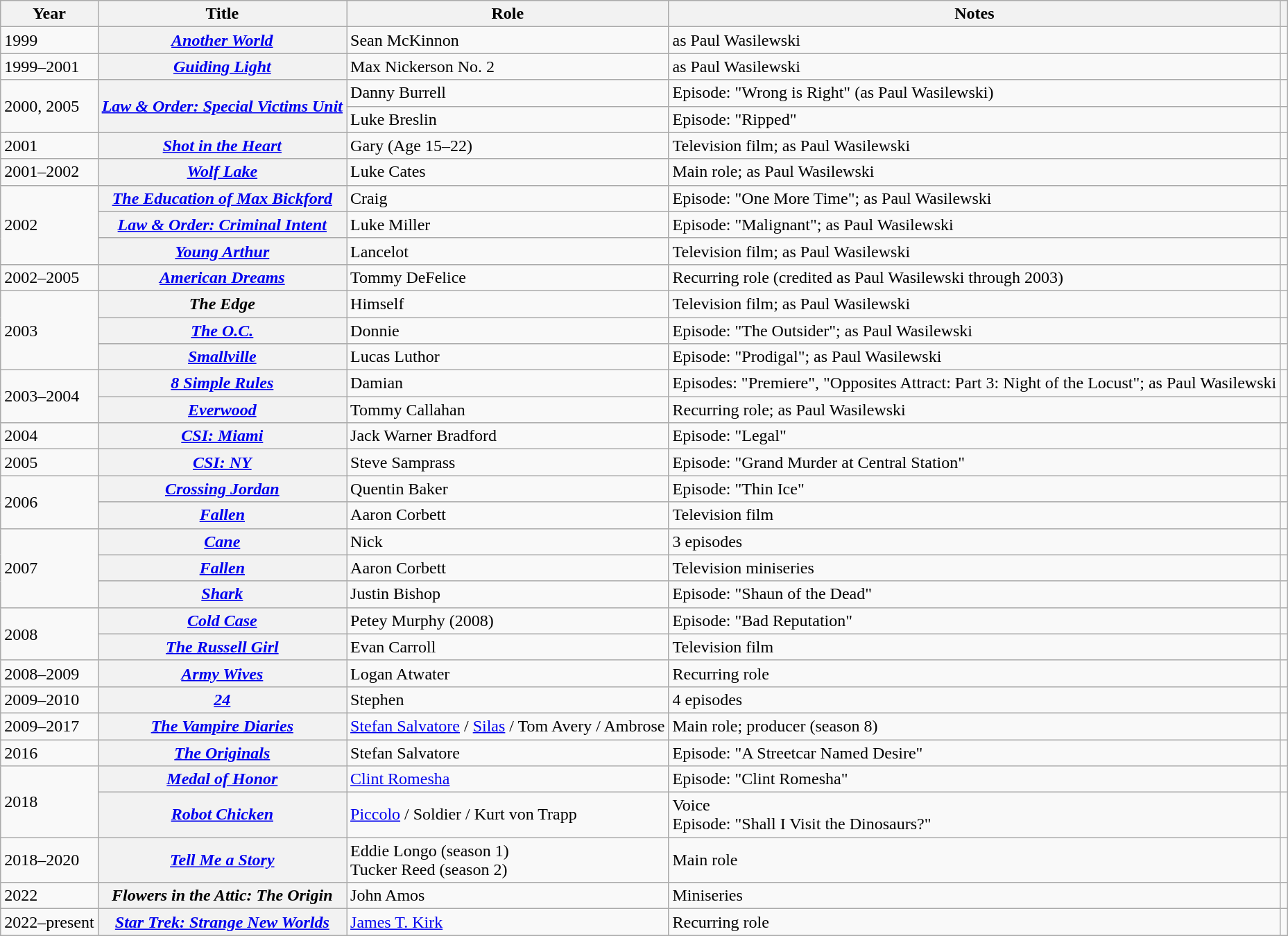<table class="wikitable sortable plainrowheaders">
<tr>
<th scope="col">Year</th>
<th scope="col">Title</th>
<th scope="col">Role</th>
<th scope="col" class="unsortable">Notes</th>
<th scope="col" class="unsortable"></th>
</tr>
<tr>
<td>1999</td>
<th scope="row"><em><a href='#'>Another World</a></em></th>
<td>Sean McKinnon</td>
<td>as Paul Wasilewski</td>
<td style="text-align:center;"></td>
</tr>
<tr>
<td>1999–2001</td>
<th scope="row"><em><a href='#'>Guiding Light</a></em></th>
<td>Max Nickerson No. 2</td>
<td>as Paul Wasilewski</td>
<td style="text-align:center;"></td>
</tr>
<tr>
<td rowspan="2">2000, 2005</td>
<th scope="row" rowspan="2"><em><a href='#'>Law & Order: Special Victims Unit</a></em></th>
<td>Danny Burrell</td>
<td>Episode: "Wrong is Right" (as Paul Wasilewski)</td>
<td style="text-align:center;"></td>
</tr>
<tr>
<td>Luke Breslin</td>
<td>Episode: "Ripped"</td>
<td style="text-align:center;"></td>
</tr>
<tr>
<td>2001</td>
<th scope="row"><em><a href='#'>Shot in the Heart</a></em></th>
<td>Gary (Age 15–22)</td>
<td>Television film; as Paul Wasilewski</td>
<td style="text-align:center;"></td>
</tr>
<tr>
<td>2001–2002</td>
<th scope="row"><em><a href='#'>Wolf Lake</a></em></th>
<td>Luke Cates</td>
<td>Main role; as Paul Wasilewski</td>
<td style="text-align:center;"></td>
</tr>
<tr>
<td rowspan="3">2002</td>
<th scope="row" data-sort-value="Education of Max Bickford, The"><em><a href='#'>The Education of Max Bickford</a></em></th>
<td>Craig</td>
<td>Episode: "One More Time"; as Paul Wasilewski</td>
<td style="text-align:center;"></td>
</tr>
<tr>
<th scope="row"><em><a href='#'>Law & Order: Criminal Intent</a></em></th>
<td>Luke Miller</td>
<td>Episode: "Malignant"; as Paul Wasilewski</td>
<td style="text-align:center;"></td>
</tr>
<tr>
<th scope="row"><em><a href='#'>Young Arthur</a></em></th>
<td>Lancelot</td>
<td>Television film; as Paul Wasilewski</td>
<td style="text-align:center;"></td>
</tr>
<tr>
<td>2002–2005</td>
<th scope="row"><em><a href='#'>American Dreams</a></em></th>
<td>Tommy DeFelice</td>
<td>Recurring role (credited as Paul Wasilewski through 2003)</td>
<td style="text-align:center;"></td>
</tr>
<tr>
<td rowspan="3">2003</td>
<th scope="row" data-sort-value="Edge, The"><em>The Edge</em></th>
<td>Himself</td>
<td>Television film; as Paul Wasilewski</td>
<td style="text-align:center;"></td>
</tr>
<tr>
<th scope="row" data-sort-value="O.C., The"><em><a href='#'>The O.C.</a></em></th>
<td>Donnie</td>
<td>Episode: "The Outsider"; as Paul Wasilewski</td>
<td style="text-align:center;"></td>
</tr>
<tr>
<th scope="row"><em><a href='#'>Smallville</a></em></th>
<td>Lucas Luthor</td>
<td>Episode: "Prodigal"; as Paul Wasilewski</td>
<td style="text-align:center;"></td>
</tr>
<tr>
<td rowspan="2">2003–2004</td>
<th scope="row" data-sort-value="Eight Simple Rules"><em><a href='#'>8 Simple Rules</a></em></th>
<td>Damian</td>
<td>Episodes: "Premiere", "Opposites Attract: Part 3: Night of the Locust"; as Paul Wasilewski</td>
<td style="text-align:center;"></td>
</tr>
<tr>
<th scope="row"><em><a href='#'>Everwood</a></em></th>
<td>Tommy Callahan</td>
<td>Recurring role; as Paul Wasilewski</td>
<td style="text-align:center;"></td>
</tr>
<tr>
<td>2004</td>
<th scope="row"><em><a href='#'>CSI: Miami</a></em></th>
<td>Jack Warner Bradford</td>
<td>Episode: "Legal"</td>
<td style="text-align:center;"></td>
</tr>
<tr>
<td>2005</td>
<th scope="row"><em><a href='#'>CSI: NY</a></em></th>
<td>Steve Samprass</td>
<td>Episode: "Grand Murder at Central Station"</td>
<td style="text-align:center;"></td>
</tr>
<tr>
<td rowspan="2">2006</td>
<th scope="row"><em><a href='#'>Crossing Jordan</a></em></th>
<td>Quentin Baker</td>
<td>Episode: "Thin Ice"</td>
<td style="text-align:center;"></td>
</tr>
<tr>
<th scope="row"><em><a href='#'>Fallen</a></em></th>
<td>Aaron Corbett</td>
<td>Television film</td>
<td style="text-align:center;"></td>
</tr>
<tr>
<td rowspan="3">2007</td>
<th scope="row"><em><a href='#'>Cane</a></em></th>
<td>Nick</td>
<td>3 episodes</td>
<td style="text-align:center;"></td>
</tr>
<tr>
<th scope="row"><em><a href='#'>Fallen</a></em></th>
<td>Aaron Corbett</td>
<td>Television miniseries</td>
<td style="text-align:center;"></td>
</tr>
<tr>
<th scope="row"><em><a href='#'>Shark</a></em></th>
<td>Justin Bishop</td>
<td>Episode: "Shaun of the Dead"</td>
<td style="text-align:center;"></td>
</tr>
<tr>
<td rowspan="2">2008</td>
<th scope="row"><em><a href='#'>Cold Case</a></em></th>
<td>Petey Murphy (2008)</td>
<td>Episode: "Bad Reputation"</td>
<td style="text-align:center;"></td>
</tr>
<tr>
<th scope="row" data-sort-value="Russell Girl, The"><em><a href='#'>The Russell Girl</a></em></th>
<td>Evan Carroll</td>
<td>Television film</td>
<td style="text-align:center;"></td>
</tr>
<tr>
<td>2008–2009</td>
<th scope="row"><em><a href='#'>Army Wives</a></em></th>
<td>Logan Atwater</td>
<td>Recurring role</td>
<td style="text-align:center;"></td>
</tr>
<tr>
<td>2009–2010</td>
<th scope="row" data-sort-value="Twenty-four"><em><a href='#'>24</a></em></th>
<td>Stephen</td>
<td>4 episodes</td>
<td style="text-align:center;"></td>
</tr>
<tr>
<td>2009–2017</td>
<th scope="row" data-sort-value="Vampire Diaries, The"><em><a href='#'>The Vampire Diaries</a></em></th>
<td><a href='#'>Stefan Salvatore</a> / <a href='#'>Silas</a> / Tom Avery / Ambrose</td>
<td>Main role; producer (season 8)</td>
<td style="text-align:center;"></td>
</tr>
<tr>
<td>2016</td>
<th scope="row" data-sort-value="Originals, The"><em><a href='#'>The Originals</a></em></th>
<td>Stefan Salvatore</td>
<td>Episode: "A Streetcar Named Desire"</td>
<td style="text-align:center;"></td>
</tr>
<tr>
<td rowspan="2">2018</td>
<th scope="row"><em><a href='#'>Medal of Honor</a></em></th>
<td><a href='#'>Clint Romesha</a></td>
<td>Episode: "Clint Romesha"</td>
<td style="text-align:center;"></td>
</tr>
<tr>
<th scope="row"><em><a href='#'>Robot Chicken</a></em></th>
<td><a href='#'>Piccolo</a> / Soldier / Kurt von Trapp</td>
<td>Voice<br>Episode: "Shall I Visit the Dinosaurs?"</td>
<td style="text-align:center;"></td>
</tr>
<tr>
<td>2018–2020</td>
<th scope="row"><em><a href='#'>Tell Me a Story</a></em></th>
<td>Eddie Longo (season 1)<br>Tucker Reed (season 2)</td>
<td>Main role</td>
<td style="text-align:center;"></td>
</tr>
<tr>
<td>2022</td>
<th scope="row"><em>Flowers in the Attic: The Origin</em></th>
<td>John Amos</td>
<td>Miniseries</td>
<td style="text-align:center;"></td>
</tr>
<tr>
<td>2022–present</td>
<th scope="row"><em><a href='#'>Star Trek: Strange New Worlds</a></em></th>
<td><a href='#'>James T. Kirk</a></td>
<td>Recurring role</td>
<td style="text-align:center;"></td>
</tr>
</table>
